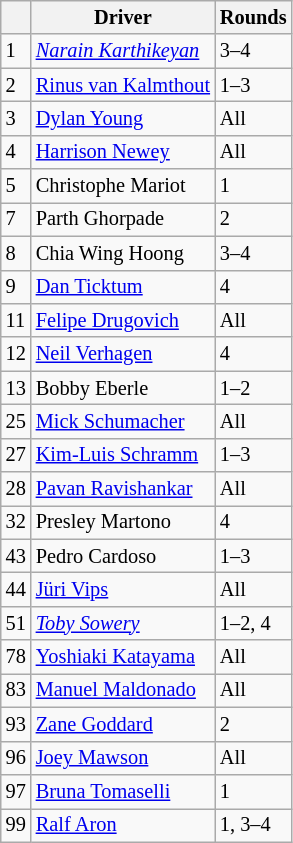<table class="wikitable" style="font-size: 85%">
<tr>
<th></th>
<th>Driver</th>
<th>Rounds</th>
</tr>
<tr>
<td>1</td>
<td> <em><a href='#'>Narain Karthikeyan</a></em></td>
<td>3–4</td>
</tr>
<tr>
<td>2</td>
<td> <a href='#'>Rinus van Kalmthout</a></td>
<td>1–3</td>
</tr>
<tr>
<td>3</td>
<td> <a href='#'>Dylan Young</a></td>
<td>All</td>
</tr>
<tr>
<td>4</td>
<td> <a href='#'>Harrison Newey</a></td>
<td>All</td>
</tr>
<tr>
<td>5</td>
<td> Christophe Mariot</td>
<td>1</td>
</tr>
<tr>
<td>7</td>
<td> Parth Ghorpade</td>
<td>2</td>
</tr>
<tr>
<td>8</td>
<td> Chia Wing Hoong</td>
<td>3–4</td>
</tr>
<tr>
<td>9</td>
<td> <a href='#'>Dan Ticktum</a></td>
<td>4</td>
</tr>
<tr>
<td>11</td>
<td> <a href='#'>Felipe Drugovich</a></td>
<td>All</td>
</tr>
<tr>
<td>12</td>
<td> <a href='#'>Neil Verhagen</a></td>
<td>4</td>
</tr>
<tr>
<td>13</td>
<td> Bobby Eberle</td>
<td>1–2</td>
</tr>
<tr>
<td>25</td>
<td> <a href='#'>Mick Schumacher</a></td>
<td>All</td>
</tr>
<tr>
<td>27</td>
<td> <a href='#'>Kim-Luis Schramm</a></td>
<td>1–3</td>
</tr>
<tr>
<td>28</td>
<td> <a href='#'>Pavan Ravishankar</a></td>
<td>All</td>
</tr>
<tr>
<td>32</td>
<td> Presley Martono</td>
<td>4</td>
</tr>
<tr>
<td>43</td>
<td> Pedro Cardoso</td>
<td>1–3</td>
</tr>
<tr>
<td>44</td>
<td> <a href='#'>Jüri Vips</a></td>
<td>All</td>
</tr>
<tr>
<td>51</td>
<td> <em><a href='#'>Toby Sowery</a></em></td>
<td>1–2, 4</td>
</tr>
<tr>
<td>78</td>
<td> <a href='#'>Yoshiaki Katayama</a></td>
<td>All</td>
</tr>
<tr>
<td>83</td>
<td> <a href='#'>Manuel Maldonado</a></td>
<td>All</td>
</tr>
<tr>
<td>93</td>
<td> <a href='#'>Zane Goddard</a></td>
<td>2</td>
</tr>
<tr>
<td>96</td>
<td> <a href='#'>Joey Mawson</a></td>
<td>All</td>
</tr>
<tr>
<td>97</td>
<td> <a href='#'>Bruna Tomaselli</a></td>
<td>1</td>
</tr>
<tr>
<td>99</td>
<td> <a href='#'>Ralf Aron</a></td>
<td>1, 3–4</td>
</tr>
</table>
